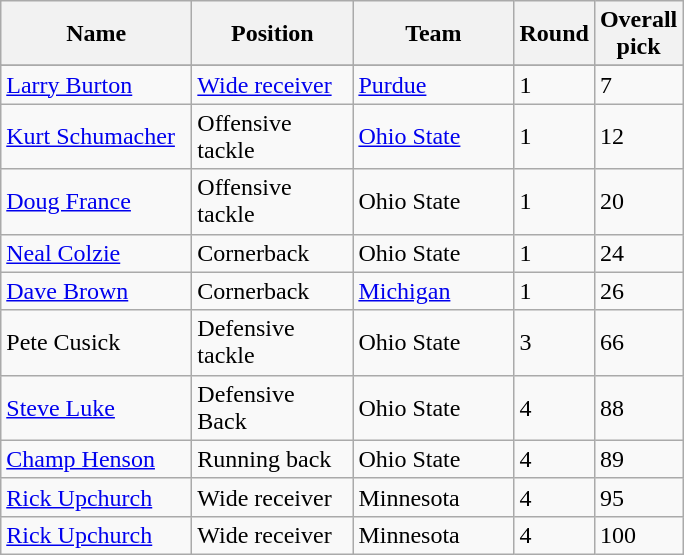<table class="sortable wikitable">
<tr>
<th width="120">Name</th>
<th width="100">Position</th>
<th width="100">Team</th>
<th width="25">Round</th>
<th width="25">Overall pick</th>
</tr>
<tr align="left" bgcolor="">
</tr>
<tr>
<td><a href='#'>Larry Burton</a></td>
<td><a href='#'>Wide receiver</a></td>
<td><a href='#'>Purdue</a></td>
<td>1</td>
<td>7</td>
</tr>
<tr>
<td><a href='#'>Kurt Schumacher</a></td>
<td>Offensive tackle</td>
<td><a href='#'>Ohio State</a></td>
<td>1</td>
<td>12</td>
</tr>
<tr>
<td><a href='#'>Doug France</a></td>
<td>Offensive tackle</td>
<td>Ohio State</td>
<td>1</td>
<td>20</td>
</tr>
<tr>
<td><a href='#'>Neal Colzie</a></td>
<td>Cornerback</td>
<td>Ohio State</td>
<td>1</td>
<td>24</td>
</tr>
<tr>
<td><a href='#'>Dave Brown</a></td>
<td>Cornerback</td>
<td><a href='#'>Michigan</a></td>
<td>1</td>
<td>26</td>
</tr>
<tr>
<td>Pete Cusick</td>
<td>Defensive tackle</td>
<td>Ohio State</td>
<td>3</td>
<td>66</td>
</tr>
<tr>
<td><a href='#'>Steve Luke</a></td>
<td>Defensive Back</td>
<td>Ohio State</td>
<td>4</td>
<td>88</td>
</tr>
<tr>
<td><a href='#'>Champ Henson</a></td>
<td>Running back</td>
<td>Ohio State</td>
<td>4</td>
<td>89</td>
</tr>
<tr>
<td><a href='#'>Rick Upchurch</a></td>
<td>Wide receiver</td>
<td>Minnesota</td>
<td>4</td>
<td>95</td>
</tr>
<tr>
<td><a href='#'>Rick Upchurch</a></td>
<td>Wide receiver</td>
<td>Minnesota</td>
<td>4</td>
<td>100</td>
</tr>
</table>
